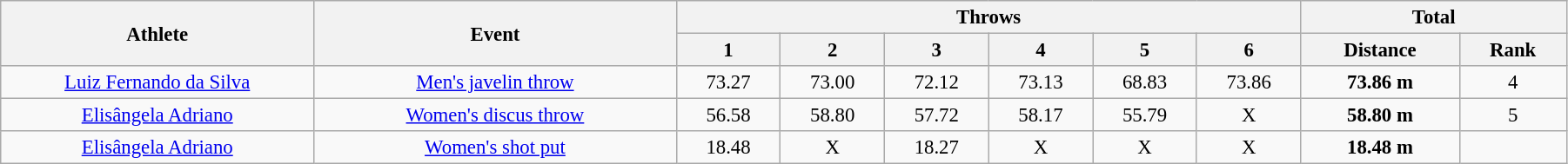<table class="wikitable" style="font-size:95%; text-align:center;" width="95%">
<tr>
<th rowspan="2">Athlete</th>
<th rowspan="2">Event</th>
<th colspan="6">Throws</th>
<th colspan="2">Total</th>
</tr>
<tr>
<th>1</th>
<th>2</th>
<th>3</th>
<th>4</th>
<th>5</th>
<th>6</th>
<th>Distance</th>
<th>Rank</th>
</tr>
<tr>
<td width=20%><a href='#'>Luiz Fernando da Silva</a></td>
<td><a href='#'>Men's javelin throw</a></td>
<td>73.27</td>
<td>73.00</td>
<td>72.12</td>
<td>73.13</td>
<td>68.83</td>
<td>73.86</td>
<td><strong>73.86 m </strong></td>
<td>4</td>
</tr>
<tr>
<td width=20%><a href='#'>Elisângela Adriano</a></td>
<td><a href='#'>Women's discus throw</a></td>
<td>56.58</td>
<td>58.80</td>
<td>57.72</td>
<td>58.17</td>
<td>55.79</td>
<td>X</td>
<td><strong>58.80 m </strong></td>
<td>5</td>
</tr>
<tr>
<td width=20%><a href='#'>Elisângela Adriano</a></td>
<td><a href='#'>Women's shot put</a></td>
<td>18.48</td>
<td>X</td>
<td>18.27</td>
<td>X</td>
<td>X</td>
<td>X</td>
<td><strong>18.48 m </strong></td>
<td></td>
</tr>
</table>
